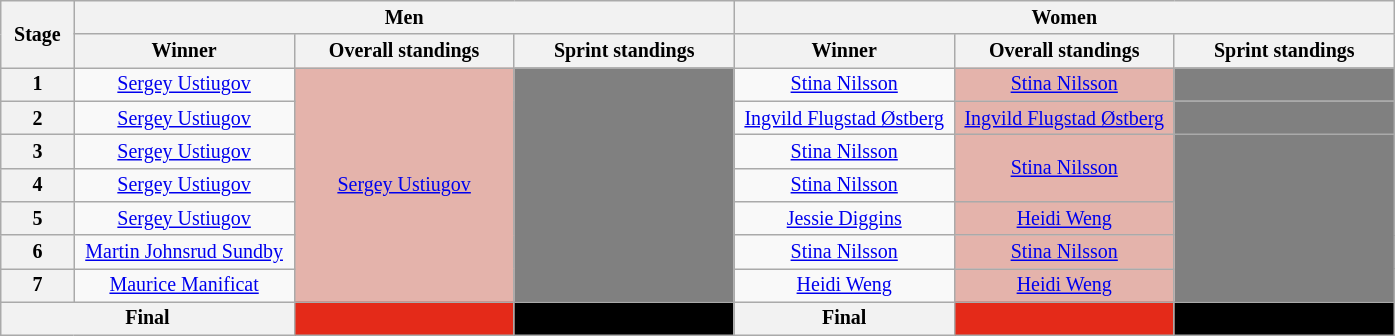<table class="wikitable" style="text-align: center; font-size:smaller;">
<tr>
<th scope="col" style="width:5%;" rowspan="2">Stage</th>
<th scope="col" style="width:45%;" colspan="3">Men</th>
<th scope="col" style="width:45%;" colspan="3">Women</th>
</tr>
<tr>
<th scope="col" style="width:15%;">Winner</th>
<th scope="col" style="width:15%;">Overall standings<br></th>
<th scope="col" style="width:15%;">Sprint standings<br></th>
<th scope="col" style="width:15%;">Winner</th>
<th scope="col" style="width:15%;">Overall standings<br></th>
<th scope="col" style="width:15%;">Sprint standings<br></th>
</tr>
<tr>
<th scope="row">1</th>
<td><a href='#'>Sergey Ustiugov</a></td>
<td style="background:#E4B3AB;" rowspan=7><a href='#'>Sergey Ustiugov</a></td>
<td style="background:grey" rowspan=7></td>
<td><a href='#'>Stina Nilsson</a></td>
<td style="background:#E4B3AB;"><a href='#'>Stina Nilsson</a></td>
<td style="background:grey"></td>
</tr>
<tr>
<th scope="row">2</th>
<td><a href='#'>Sergey Ustiugov</a></td>
<td><a href='#'>Ingvild Flugstad Østberg</a></td>
<td style="background:#E4B3AB;"><a href='#'>Ingvild Flugstad Østberg</a></td>
<td style="background:grey"></td>
</tr>
<tr>
<th scope="row">3</th>
<td><a href='#'>Sergey Ustiugov</a></td>
<td><a href='#'>Stina Nilsson</a></td>
<td style="background:#E4B3AB;" rowspan=2><a href='#'>Stina Nilsson</a></td>
<td style="background:grey" rowspan=5></td>
</tr>
<tr>
<th scope="row">4</th>
<td><a href='#'>Sergey Ustiugov</a></td>
<td><a href='#'>Stina Nilsson</a></td>
</tr>
<tr>
<th scope="row">5</th>
<td><a href='#'>Sergey Ustiugov</a></td>
<td><a href='#'>Jessie Diggins</a></td>
<td style="background:#E4B3AB;"><a href='#'>Heidi Weng</a></td>
</tr>
<tr>
<th scope="row">6</th>
<td><a href='#'>Martin Johnsrud Sundby</a></td>
<td><a href='#'>Stina Nilsson</a></td>
<td style="background:#E4B3AB;"><a href='#'>Stina Nilsson</a></td>
</tr>
<tr>
<th scope="row">7</th>
<td><a href='#'>Maurice Manificat</a></td>
<td><a href='#'>Heidi Weng</a></td>
<td style="background:#E4B3AB;"><a href='#'>Heidi Weng</a></td>
</tr>
<tr>
<th colspan="2">Final</th>
<td style="background:#E42A19;"></td>
<th style="background:black"></th>
<th><strong>Final</strong></th>
<td style="background:#E42A19;"></td>
<th style="background:black"></th>
</tr>
</table>
